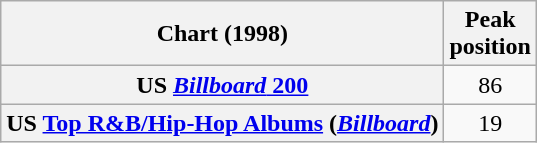<table class="wikitable sortable plainrowheaders" style="text-align:center">
<tr>
<th scope="col">Chart (1998)</th>
<th scope="col">Peak<br> position</th>
</tr>
<tr>
<th scope="row">US <a href='#'><em>Billboard</em> 200</a></th>
<td>86</td>
</tr>
<tr>
<th scope="row">US <a href='#'>Top R&B/Hip-Hop Albums</a> (<em><a href='#'>Billboard</a></em>)</th>
<td>19</td>
</tr>
</table>
